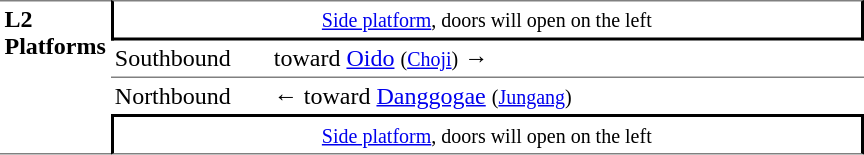<table table border=0 cellspacing=0 cellpadding=3>
<tr>
<td style="border-top:solid 1px gray;border-bottom:solid 1px gray;" width=50 rowspan=10 valign=top><strong>L2<br>Platforms</strong></td>
<td style="border-top:solid 1px gray;border-right:solid 2px black;border-left:solid 2px black;border-bottom:solid 2px black;text-align:center;" colspan=2><small><a href='#'>Side platform</a>, doors will open on the left</small></td>
</tr>
<tr>
<td>Southbound</td>
<td>  toward <a href='#'>Oido</a> <small>(<a href='#'>Choji</a>)</small> →</td>
</tr>
<tr>
<td style="border-bottom:solid 0px gray;border-top:solid 1px gray;" width=100>Northbound</td>
<td style="border-bottom:solid 0px gray;border-top:solid 1px gray;" width=390>←  toward <a href='#'>Danggogae</a> <small>(<a href='#'>Jungang</a>)</small></td>
</tr>
<tr>
<td style="border-top:solid 2px black;border-right:solid 2px black;border-left:solid 2px black;border-bottom:solid 1px gray;text-align:center;" colspan=2><small><a href='#'>Side platform</a>, doors will open on the left</small></td>
</tr>
</table>
